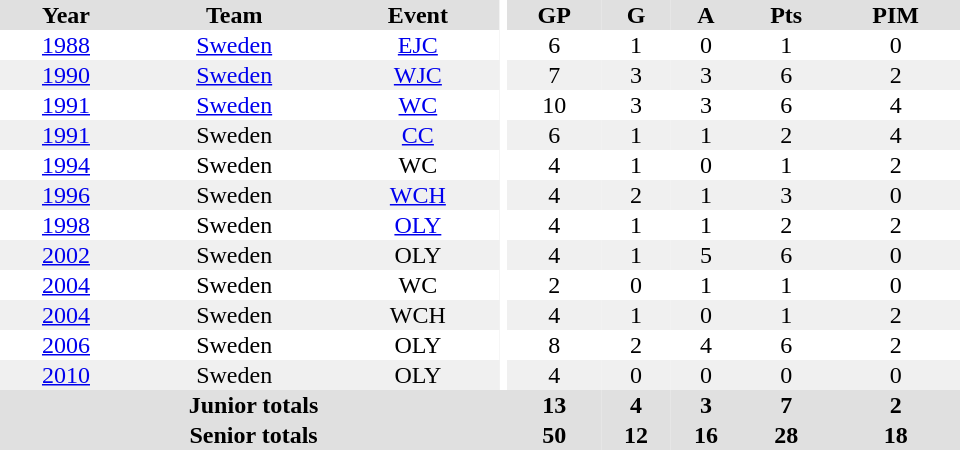<table border="0" cellpadding="1" cellspacing="0" ID="Table3" style="text-align:center; width:40em">
<tr bgcolor="#e0e0e0">
<th>Year</th>
<th>Team</th>
<th>Event</th>
<th rowspan="102" bgcolor="#ffffff"></th>
<th>GP</th>
<th>G</th>
<th>A</th>
<th>Pts</th>
<th>PIM</th>
</tr>
<tr>
<td><a href='#'>1988</a></td>
<td><a href='#'>Sweden</a></td>
<td><a href='#'>EJC</a></td>
<td>6</td>
<td>1</td>
<td>0</td>
<td>1</td>
<td>0</td>
</tr>
<tr bgcolor="#f0f0f0">
<td><a href='#'>1990</a></td>
<td><a href='#'>Sweden</a></td>
<td><a href='#'>WJC</a></td>
<td>7</td>
<td>3</td>
<td>3</td>
<td>6</td>
<td>2</td>
</tr>
<tr>
<td><a href='#'>1991</a></td>
<td><a href='#'>Sweden</a></td>
<td><a href='#'>WC</a></td>
<td>10</td>
<td>3</td>
<td>3</td>
<td>6</td>
<td>4</td>
</tr>
<tr bgcolor="#f0f0f0">
<td><a href='#'>1991</a></td>
<td>Sweden</td>
<td><a href='#'>CC</a></td>
<td>6</td>
<td>1</td>
<td>1</td>
<td>2</td>
<td>4</td>
</tr>
<tr>
<td><a href='#'>1994</a></td>
<td>Sweden</td>
<td>WC</td>
<td>4</td>
<td>1</td>
<td>0</td>
<td>1</td>
<td>2</td>
</tr>
<tr bgcolor="#f0f0f0">
<td><a href='#'>1996</a></td>
<td>Sweden</td>
<td><a href='#'>WCH</a></td>
<td>4</td>
<td>2</td>
<td>1</td>
<td>3</td>
<td>0</td>
</tr>
<tr>
<td><a href='#'>1998</a></td>
<td>Sweden</td>
<td><a href='#'>OLY</a></td>
<td>4</td>
<td>1</td>
<td>1</td>
<td>2</td>
<td>2</td>
</tr>
<tr bgcolor="#f0f0f0">
<td><a href='#'>2002</a></td>
<td>Sweden</td>
<td>OLY</td>
<td>4</td>
<td>1</td>
<td>5</td>
<td>6</td>
<td>0</td>
</tr>
<tr>
<td><a href='#'>2004</a></td>
<td>Sweden</td>
<td>WC</td>
<td>2</td>
<td>0</td>
<td>1</td>
<td>1</td>
<td>0</td>
</tr>
<tr bgcolor="#f0f0f0">
<td><a href='#'>2004</a></td>
<td>Sweden</td>
<td>WCH</td>
<td>4</td>
<td>1</td>
<td>0</td>
<td>1</td>
<td>2</td>
</tr>
<tr>
<td><a href='#'>2006</a></td>
<td>Sweden</td>
<td>OLY</td>
<td>8</td>
<td>2</td>
<td>4</td>
<td>6</td>
<td>2</td>
</tr>
<tr bgcolor="#f0f0f0">
<td><a href='#'>2010</a></td>
<td>Sweden</td>
<td>OLY</td>
<td>4</td>
<td>0</td>
<td>0</td>
<td>0</td>
<td>0</td>
</tr>
<tr bgcolor="#e0e0e0">
<th colspan="4">Junior totals</th>
<th>13</th>
<th>4</th>
<th>3</th>
<th>7</th>
<th>2</th>
</tr>
<tr bgcolor="#e0e0e0">
<th colspan="4">Senior totals</th>
<th>50</th>
<th>12</th>
<th>16</th>
<th>28</th>
<th>18</th>
</tr>
</table>
